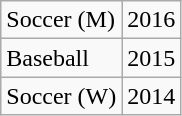<table class="wikitable">
<tr>
<td>Soccer (M)</td>
<td>2016</td>
</tr>
<tr>
<td>Baseball</td>
<td>2015</td>
</tr>
<tr>
<td>Soccer (W)</td>
<td>2014</td>
</tr>
</table>
